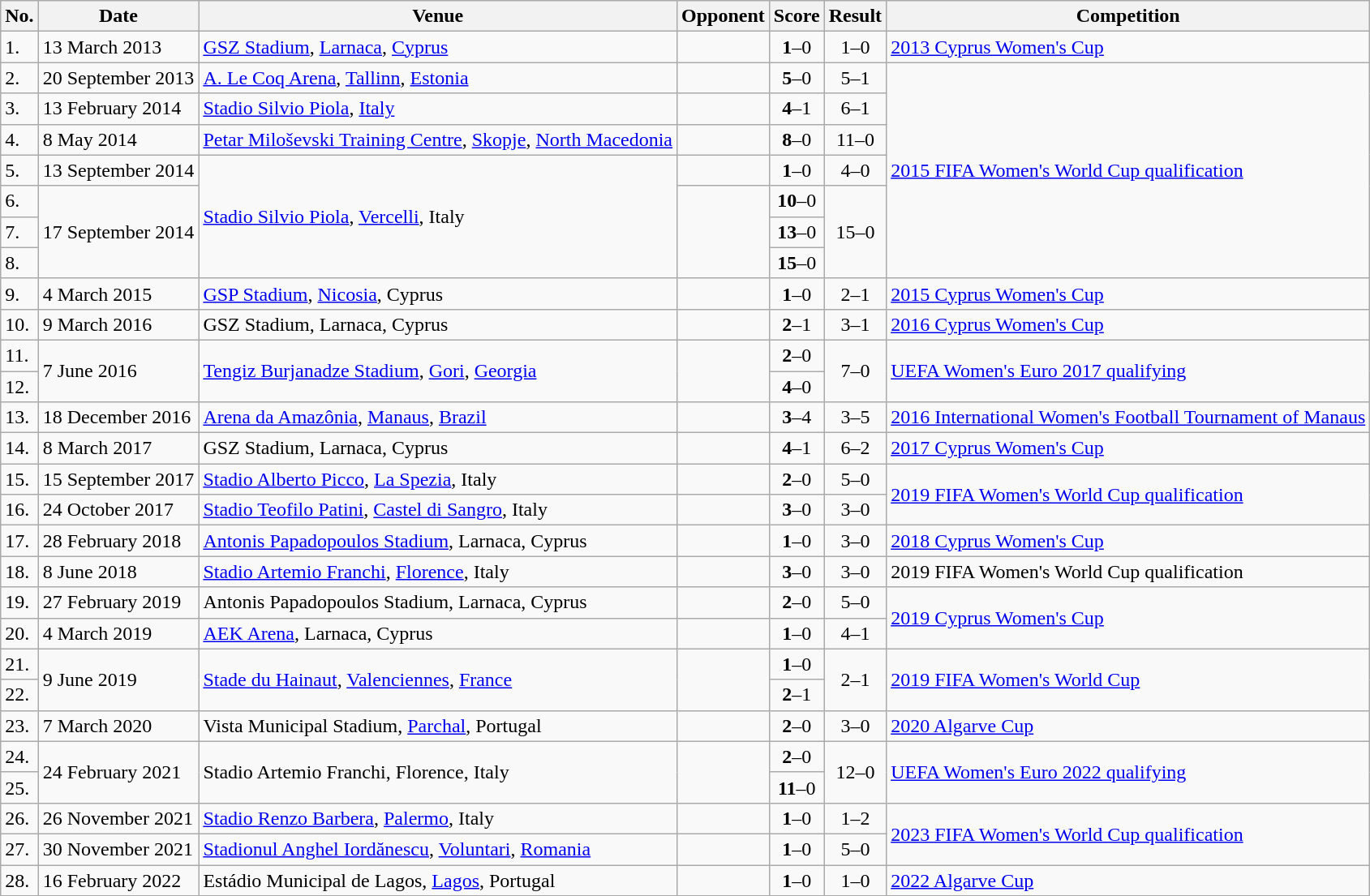<table class="wikitable">
<tr>
<th>No.</th>
<th>Date</th>
<th>Venue</th>
<th>Opponent</th>
<th>Score</th>
<th>Result</th>
<th>Competition</th>
</tr>
<tr>
<td>1.</td>
<td>13 March 2013</td>
<td><a href='#'>GSZ Stadium</a>, <a href='#'>Larnaca</a>, <a href='#'>Cyprus</a></td>
<td></td>
<td align=center><strong>1</strong>–0</td>
<td align=center>1–0</td>
<td><a href='#'>2013 Cyprus Women's Cup</a></td>
</tr>
<tr>
<td>2.</td>
<td>20 September 2013</td>
<td><a href='#'>A. Le Coq Arena</a>, <a href='#'>Tallinn</a>, <a href='#'>Estonia</a></td>
<td></td>
<td align=center><strong>5</strong>–0</td>
<td align=center>5–1</td>
<td rowspan=7><a href='#'>2015 FIFA Women's World Cup qualification</a></td>
</tr>
<tr>
<td>3.</td>
<td>13 February 2014</td>
<td><a href='#'>Stadio Silvio Piola</a>, <a href='#'>Italy</a></td>
<td></td>
<td align=center><strong>4</strong>–1</td>
<td align=center>6–1</td>
</tr>
<tr>
<td>4.</td>
<td>8 May 2014</td>
<td><a href='#'>Petar Miloševski Training Centre</a>, <a href='#'>Skopje</a>, <a href='#'>North Macedonia</a></td>
<td></td>
<td align=center><strong>8</strong>–0</td>
<td align=center>11–0</td>
</tr>
<tr>
<td>5.</td>
<td>13 September 2014</td>
<td rowspan=4><a href='#'>Stadio Silvio Piola</a>, <a href='#'>Vercelli</a>, Italy</td>
<td></td>
<td align=center><strong>1</strong>–0</td>
<td align=center>4–0</td>
</tr>
<tr>
<td>6.</td>
<td rowspan=3>17 September 2014</td>
<td rowspan=3></td>
<td align=center><strong>10</strong>–0</td>
<td rowspan=3 align=center>15–0</td>
</tr>
<tr>
<td>7.</td>
<td align=center><strong>13</strong>–0</td>
</tr>
<tr>
<td>8.</td>
<td align=center><strong>15</strong>–0</td>
</tr>
<tr>
<td>9.</td>
<td>4 March 2015</td>
<td><a href='#'>GSP Stadium</a>, <a href='#'>Nicosia</a>, Cyprus</td>
<td></td>
<td align=center><strong>1</strong>–0</td>
<td align=center>2–1</td>
<td><a href='#'>2015 Cyprus Women's Cup</a></td>
</tr>
<tr>
<td>10.</td>
<td>9 March 2016</td>
<td>GSZ Stadium, Larnaca, Cyprus</td>
<td></td>
<td align=center><strong>2</strong>–1</td>
<td align=center>3–1</td>
<td><a href='#'>2016 Cyprus Women's Cup</a></td>
</tr>
<tr>
<td>11.</td>
<td rowspan=2>7 June 2016</td>
<td rowspan=2><a href='#'>Tengiz Burjanadze Stadium</a>, <a href='#'>Gori</a>, <a href='#'>Georgia</a></td>
<td rowspan=2></td>
<td align=center><strong>2</strong>–0</td>
<td rowspan=2 align=center>7–0</td>
<td rowspan=2><a href='#'>UEFA Women's Euro 2017 qualifying</a></td>
</tr>
<tr>
<td>12.</td>
<td align=center><strong>4</strong>–0</td>
</tr>
<tr>
<td>13.</td>
<td>18 December 2016</td>
<td><a href='#'>Arena da Amazônia</a>, <a href='#'>Manaus</a>, <a href='#'>Brazil</a></td>
<td></td>
<td align=center><strong>3</strong>–4</td>
<td align=center>3–5</td>
<td><a href='#'>2016 International Women's Football Tournament of Manaus</a></td>
</tr>
<tr>
<td>14.</td>
<td>8 March 2017</td>
<td>GSZ Stadium, Larnaca, Cyprus</td>
<td></td>
<td align=center><strong>4</strong>–1</td>
<td align=center>6–2</td>
<td><a href='#'>2017 Cyprus Women's Cup</a></td>
</tr>
<tr>
<td>15.</td>
<td>15 September 2017</td>
<td><a href='#'>Stadio Alberto Picco</a>, <a href='#'>La Spezia</a>, Italy</td>
<td></td>
<td align=center><strong>2</strong>–0</td>
<td align=center>5–0</td>
<td rowspan=2><a href='#'>2019 FIFA Women's World Cup qualification</a></td>
</tr>
<tr>
<td>16.</td>
<td>24 October 2017</td>
<td><a href='#'>Stadio Teofilo Patini</a>, <a href='#'>Castel di Sangro</a>, Italy</td>
<td></td>
<td align=center><strong>3</strong>–0</td>
<td align=center>3–0</td>
</tr>
<tr>
<td>17.</td>
<td>28 February 2018</td>
<td><a href='#'>Antonis Papadopoulos Stadium</a>, Larnaca, Cyprus</td>
<td></td>
<td align=center><strong>1</strong>–0</td>
<td align=center>3–0</td>
<td><a href='#'>2018 Cyprus Women's Cup</a></td>
</tr>
<tr>
<td>18.</td>
<td>8 June 2018</td>
<td><a href='#'>Stadio Artemio Franchi</a>, <a href='#'>Florence</a>, Italy</td>
<td></td>
<td align=center><strong>3</strong>–0</td>
<td align=center>3–0</td>
<td>2019 FIFA Women's World Cup qualification</td>
</tr>
<tr>
<td>19.</td>
<td>27 February 2019</td>
<td>Antonis Papadopoulos Stadium, Larnaca, Cyprus</td>
<td></td>
<td align=center><strong>2</strong>–0</td>
<td align=center>5–0</td>
<td rowspan=2><a href='#'>2019 Cyprus Women's Cup</a></td>
</tr>
<tr>
<td>20.</td>
<td>4 March 2019</td>
<td><a href='#'>AEK Arena</a>, Larnaca, Cyprus</td>
<td></td>
<td align=center><strong>1</strong>–0</td>
<td align=center>4–1</td>
</tr>
<tr>
<td>21.</td>
<td rowspan=2>9 June 2019</td>
<td rowspan=2><a href='#'>Stade du Hainaut</a>, <a href='#'>Valenciennes</a>, <a href='#'>France</a></td>
<td rowspan=2></td>
<td align=center><strong>1</strong>–0</td>
<td rowspan=2 align=center>2–1</td>
<td rowspan=2><a href='#'>2019 FIFA Women's World Cup</a></td>
</tr>
<tr>
<td>22.</td>
<td align=center><strong>2</strong>–1</td>
</tr>
<tr>
<td>23.</td>
<td>7 March 2020</td>
<td>Vista Municipal Stadium, <a href='#'>Parchal</a>, Portugal</td>
<td></td>
<td align=center><strong>2</strong>–0</td>
<td align=center>3–0</td>
<td><a href='#'>2020 Algarve Cup</a></td>
</tr>
<tr>
<td>24.</td>
<td rowspan=2>24 February 2021</td>
<td rowspan=2>Stadio Artemio Franchi, Florence, Italy</td>
<td rowspan=2></td>
<td align=center><strong>2</strong>–0</td>
<td rowspan=2 align=center>12–0</td>
<td rowspan=2><a href='#'>UEFA Women's Euro 2022 qualifying</a></td>
</tr>
<tr>
<td>25.</td>
<td align=center><strong>11</strong>–0</td>
</tr>
<tr>
<td>26.</td>
<td>26 November 2021</td>
<td><a href='#'>Stadio Renzo Barbera</a>, <a href='#'>Palermo</a>, Italy</td>
<td></td>
<td align=center><strong>1</strong>–0</td>
<td align=center>1–2</td>
<td rowspan=2><a href='#'>2023 FIFA Women's World Cup qualification</a></td>
</tr>
<tr>
<td>27.</td>
<td>30 November 2021</td>
<td><a href='#'>Stadionul Anghel Iordănescu</a>, <a href='#'>Voluntari</a>, <a href='#'>Romania</a></td>
<td></td>
<td align=center><strong>1</strong>–0</td>
<td align=center>5–0</td>
</tr>
<tr>
<td>28.</td>
<td>16 February 2022</td>
<td>Estádio Municipal de Lagos, <a href='#'>Lagos</a>, Portugal</td>
<td></td>
<td align=center><strong>1</strong>–0</td>
<td align=center>1–0</td>
<td><a href='#'>2022 Algarve Cup</a></td>
</tr>
<tr>
</tr>
</table>
